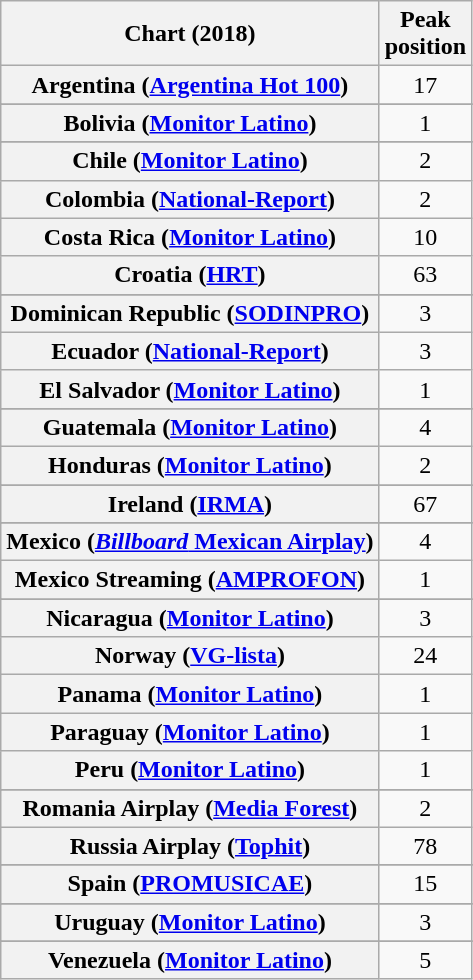<table class="wikitable sortable plainrowheaders" style="text-align:center">
<tr>
<th scope="col">Chart (2018)</th>
<th scope="col">Peak<br>position</th>
</tr>
<tr>
<th scope="row">Argentina (<a href='#'>Argentina Hot 100</a>)</th>
<td>17</td>
</tr>
<tr>
</tr>
<tr>
</tr>
<tr>
</tr>
<tr>
<th scope="row">Bolivia (<a href='#'>Monitor Latino</a>)</th>
<td>1</td>
</tr>
<tr>
</tr>
<tr>
<th scope="row">Chile (<a href='#'>Monitor Latino</a>)</th>
<td>2</td>
</tr>
<tr>
<th scope="row">Colombia (<a href='#'>National-Report</a>)</th>
<td>2</td>
</tr>
<tr>
<th scope="row">Costa Rica (<a href='#'>Monitor Latino</a>)</th>
<td>10</td>
</tr>
<tr>
<th scope="row">Croatia (<a href='#'>HRT</a>)</th>
<td>63</td>
</tr>
<tr>
</tr>
<tr>
<th scope="row">Dominican Republic (<a href='#'>SODINPRO</a>)</th>
<td>3</td>
</tr>
<tr>
<th scope="row">Ecuador (<a href='#'>National-Report</a>)</th>
<td>3</td>
</tr>
<tr>
<th scope="row">El Salvador (<a href='#'>Monitor Latino</a>)</th>
<td>1</td>
</tr>
<tr>
</tr>
<tr>
</tr>
<tr>
<th scope="row">Guatemala (<a href='#'>Monitor Latino</a>)</th>
<td>4</td>
</tr>
<tr>
<th scope="row">Honduras (<a href='#'>Monitor Latino</a>)</th>
<td>2</td>
</tr>
<tr>
</tr>
<tr>
</tr>
<tr>
</tr>
<tr>
<th scope="row">Ireland (<a href='#'>IRMA</a>)</th>
<td>67</td>
</tr>
<tr>
</tr>
<tr>
<th scope="row">Mexico (<a href='#'><em>Billboard</em> Mexican Airplay</a>)</th>
<td>4</td>
</tr>
<tr>
<th scope="row">Mexico Streaming (<a href='#'>AMPROFON</a>)</th>
<td>1</td>
</tr>
<tr>
</tr>
<tr>
</tr>
<tr>
<th scope="row">Nicaragua (<a href='#'>Monitor Latino</a>)</th>
<td>3</td>
</tr>
<tr>
<th scope="row">Norway (<a href='#'>VG-lista</a>)</th>
<td>24</td>
</tr>
<tr>
<th scope="row">Panama (<a href='#'>Monitor Latino</a>)</th>
<td>1</td>
</tr>
<tr>
<th scope="row">Paraguay (<a href='#'>Monitor Latino</a>)</th>
<td>1</td>
</tr>
<tr>
<th scope="row">Peru (<a href='#'>Monitor Latino</a>)</th>
<td>1</td>
</tr>
<tr>
</tr>
<tr>
</tr>
<tr>
<th scope="row">Romania Airplay (<a href='#'>Media Forest</a>)</th>
<td>2</td>
</tr>
<tr>
<th scope="row">Russia Airplay (<a href='#'>Tophit</a>)</th>
<td>78</td>
</tr>
<tr>
</tr>
<tr>
</tr>
<tr>
</tr>
<tr>
</tr>
<tr>
<th scope="row">Spain (<a href='#'>PROMUSICAE</a>)<br></th>
<td>15</td>
</tr>
<tr>
</tr>
<tr>
</tr>
<tr>
</tr>
<tr>
<th scope="row">Uruguay (<a href='#'>Monitor Latino</a>)</th>
<td>3</td>
</tr>
<tr>
</tr>
<tr>
</tr>
<tr>
</tr>
<tr>
</tr>
<tr>
</tr>
<tr>
<th scope="row">Venezuela (<a href='#'>Monitor Latino</a>)</th>
<td>5</td>
</tr>
</table>
